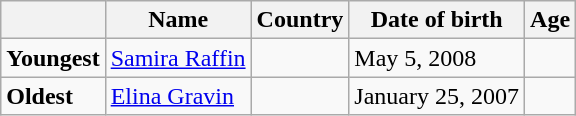<table class="wikitable">
<tr>
<th></th>
<th><strong>Name</strong></th>
<th><strong>Country</strong></th>
<th><strong>Date of birth</strong></th>
<th><strong>Age</strong></th>
</tr>
<tr>
<td><strong>Youngest</strong></td>
<td><a href='#'>Samira Raffin</a></td>
<td></td>
<td>May 5, 2008</td>
<td></td>
</tr>
<tr>
<td><strong>Oldest</strong></td>
<td><a href='#'>Elina Gravin</a></td>
<td></td>
<td>January 25, 2007</td>
<td></td>
</tr>
</table>
